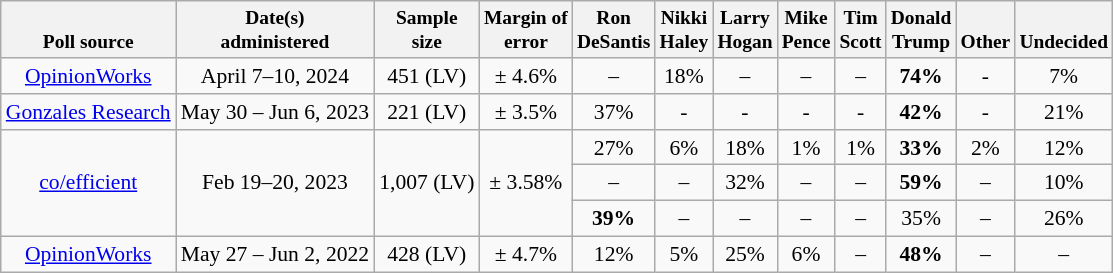<table class="wikitable mw-datatable" style="font-size:90%;text-align:center;">
<tr valign=bottom style="font-size:90%;">
<th>Poll source</th>
<th>Date(s)<br>administered</th>
<th>Sample<br>size</th>
<th>Margin of<br>error</th>
<th>Ron<br>DeSantis</th>
<th>Nikki<br>Haley</th>
<th>Larry<br>Hogan</th>
<th>Mike<br>Pence</th>
<th>Tim<br>Scott</th>
<th>Donald<br>Trump</th>
<th>Other</th>
<th>Undecided</th>
</tr>
<tr>
<td><a href='#'>OpinionWorks</a></td>
<td>April 7–10, 2024</td>
<td>451 (LV)</td>
<td>± 4.6%</td>
<td>–</td>
<td>18%</td>
<td>–</td>
<td>–</td>
<td>–</td>
<td><strong>74%</strong></td>
<td>-</td>
<td>7%</td>
</tr>
<tr>
<td><a href='#'>Gonzales Research</a></td>
<td>May 30 – Jun 6, 2023</td>
<td>221 (LV)</td>
<td>± 3.5%</td>
<td>37%</td>
<td>-</td>
<td>-</td>
<td>-</td>
<td>-</td>
<td><strong>42%</strong></td>
<td>-</td>
<td>21%</td>
</tr>
<tr>
<td rowspan="3"><a href='#'>co/efficient</a></td>
<td rowspan="3">Feb 19–20, 2023</td>
<td rowspan="3">1,007 (LV)</td>
<td rowspan="3">± 3.58%</td>
<td>27%</td>
<td>6%</td>
<td>18%</td>
<td>1%</td>
<td>1%</td>
<td><strong>33%</strong></td>
<td>2%</td>
<td>12%</td>
</tr>
<tr>
<td>–</td>
<td>–</td>
<td>32%</td>
<td>–</td>
<td>–</td>
<td><strong>59%</strong></td>
<td>–</td>
<td>10%</td>
</tr>
<tr>
<td><strong>39%</strong></td>
<td>–</td>
<td>–</td>
<td>–</td>
<td>–</td>
<td>35%</td>
<td>–</td>
<td>26%</td>
</tr>
<tr>
<td><a href='#'>OpinionWorks</a></td>
<td>May 27 – Jun 2, 2022</td>
<td>428 (LV)</td>
<td>± 4.7%</td>
<td>12%</td>
<td>5%</td>
<td>25%</td>
<td>6%</td>
<td>–</td>
<td><strong>48%</strong></td>
<td>–</td>
<td>–</td>
</tr>
</table>
